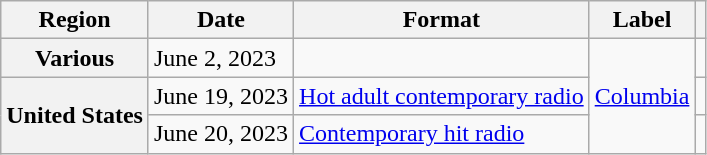<table class="wikitable plainrowheaders">
<tr>
<th scope="col">Region</th>
<th scope="col">Date</th>
<th scope="col">Format</th>
<th scope="col">Label</th>
<th scope="col" class="unsortable"></th>
</tr>
<tr>
<th scope="row">Various</th>
<td>June 2, 2023</td>
<td></td>
<td rowspan="3"><a href='#'>Columbia</a></td>
<td align="center"></td>
</tr>
<tr>
<th scope="row" rowspan="2">United States</th>
<td>June 19, 2023</td>
<td><a href='#'>Hot adult contemporary radio</a></td>
<td align="center"></td>
</tr>
<tr>
<td>June 20, 2023</td>
<td><a href='#'>Contemporary hit radio</a></td>
<td align="center"></td>
</tr>
</table>
